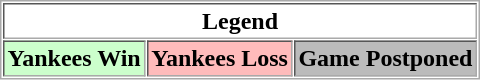<table align="center" border="1" cellpadding="2" cellspacing="1" style="border:1px solid #aaa">
<tr>
<th colspan="3">Legend</th>
</tr>
<tr>
<th bgcolor="ccffcc">Yankees Win</th>
<th bgcolor="ffbbbb">Yankees Loss</th>
<th bgcolor="bbbbbb">Game Postponed</th>
</tr>
</table>
